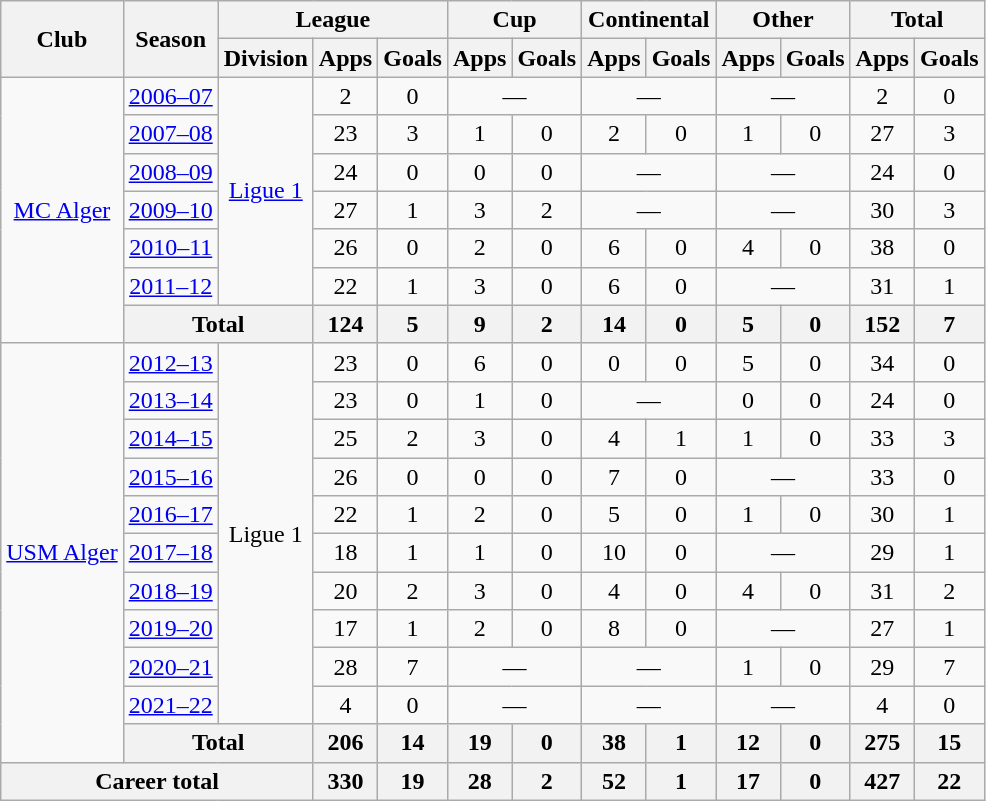<table class="wikitable" style="text-align: center">
<tr>
<th rowspan="2">Club</th>
<th rowspan="2">Season</th>
<th colspan="3">League</th>
<th colspan="2">Cup</th>
<th colspan="2">Continental</th>
<th colspan="2">Other</th>
<th colspan="2">Total</th>
</tr>
<tr>
<th>Division</th>
<th>Apps</th>
<th>Goals</th>
<th>Apps</th>
<th>Goals</th>
<th>Apps</th>
<th>Goals</th>
<th>Apps</th>
<th>Goals</th>
<th>Apps</th>
<th>Goals</th>
</tr>
<tr>
<td rowspan="7" valign="center"><a href='#'>MC Alger</a></td>
<td><a href='#'>2006–07</a></td>
<td rowspan=6><a href='#'>Ligue 1</a></td>
<td>2</td>
<td>0</td>
<td colspan=2>—</td>
<td colspan=2>—</td>
<td colspan=2>—</td>
<td>2</td>
<td>0</td>
</tr>
<tr>
<td><a href='#'>2007–08</a></td>
<td>23</td>
<td>3</td>
<td>1</td>
<td>0</td>
<td>2</td>
<td>0</td>
<td>1</td>
<td>0</td>
<td>27</td>
<td>3</td>
</tr>
<tr>
<td><a href='#'>2008–09</a></td>
<td>24</td>
<td>0</td>
<td>0</td>
<td>0</td>
<td colspan=2>—</td>
<td colspan=2>—</td>
<td>24</td>
<td>0</td>
</tr>
<tr>
<td><a href='#'>2009–10</a></td>
<td>27</td>
<td>1</td>
<td>3</td>
<td>2</td>
<td colspan=2>—</td>
<td colspan=2>—</td>
<td>30</td>
<td>3</td>
</tr>
<tr>
<td><a href='#'>2010–11</a></td>
<td>26</td>
<td>0</td>
<td>2</td>
<td>0</td>
<td>6</td>
<td>0</td>
<td>4</td>
<td>0</td>
<td>38</td>
<td>0</td>
</tr>
<tr>
<td><a href='#'>2011–12</a></td>
<td>22</td>
<td>1</td>
<td>3</td>
<td>0</td>
<td>6</td>
<td>0</td>
<td colspan=2>—</td>
<td>31</td>
<td>1</td>
</tr>
<tr>
<th colspan="2">Total</th>
<th>124</th>
<th>5</th>
<th>9</th>
<th>2</th>
<th>14</th>
<th>0</th>
<th>5</th>
<th>0</th>
<th>152</th>
<th>7</th>
</tr>
<tr>
<td rowspan="11" valign="center"><a href='#'>USM Alger</a></td>
<td><a href='#'>2012–13</a></td>
<td rowspan=10>Ligue 1</td>
<td>23</td>
<td>0</td>
<td>6</td>
<td>0</td>
<td>0</td>
<td>0</td>
<td>5</td>
<td>0</td>
<td>34</td>
<td>0</td>
</tr>
<tr>
<td><a href='#'>2013–14</a></td>
<td>23</td>
<td>0</td>
<td>1</td>
<td>0</td>
<td colspan=2>—</td>
<td>0</td>
<td>0</td>
<td>24</td>
<td>0</td>
</tr>
<tr>
<td><a href='#'>2014–15</a></td>
<td>25</td>
<td>2</td>
<td>3</td>
<td>0</td>
<td>4</td>
<td>1</td>
<td>1</td>
<td>0</td>
<td>33</td>
<td>3</td>
</tr>
<tr>
<td><a href='#'>2015–16</a></td>
<td>26</td>
<td>0</td>
<td>0</td>
<td>0</td>
<td>7</td>
<td>0</td>
<td colspan=2>—</td>
<td>33</td>
<td>0</td>
</tr>
<tr>
<td><a href='#'>2016–17</a></td>
<td>22</td>
<td>1</td>
<td>2</td>
<td>0</td>
<td>5</td>
<td>0</td>
<td>1</td>
<td>0</td>
<td>30</td>
<td>1</td>
</tr>
<tr>
<td><a href='#'>2017–18</a></td>
<td>18</td>
<td>1</td>
<td>1</td>
<td>0</td>
<td>10</td>
<td>0</td>
<td colspan=2>—</td>
<td>29</td>
<td>1</td>
</tr>
<tr>
<td><a href='#'>2018–19</a></td>
<td>20</td>
<td>2</td>
<td>3</td>
<td>0</td>
<td>4</td>
<td>0</td>
<td>4</td>
<td>0</td>
<td>31</td>
<td>2</td>
</tr>
<tr>
<td><a href='#'>2019–20</a></td>
<td>17</td>
<td>1</td>
<td>2</td>
<td>0</td>
<td>8</td>
<td>0</td>
<td colspan=2>—</td>
<td>27</td>
<td>1</td>
</tr>
<tr>
<td><a href='#'>2020–21</a></td>
<td>28</td>
<td>7</td>
<td colspan=2>—</td>
<td colspan=2>—</td>
<td>1</td>
<td>0</td>
<td>29</td>
<td>7</td>
</tr>
<tr>
<td><a href='#'>2021–22</a></td>
<td>4</td>
<td>0</td>
<td colspan=2>—</td>
<td colspan=2>—</td>
<td colspan=2>—</td>
<td>4</td>
<td>0</td>
</tr>
<tr>
<th colspan="2">Total</th>
<th>206</th>
<th>14</th>
<th>19</th>
<th>0</th>
<th>38</th>
<th>1</th>
<th>12</th>
<th>0</th>
<th>275</th>
<th>15</th>
</tr>
<tr>
<th colspan="3">Career total</th>
<th>330</th>
<th>19</th>
<th>28</th>
<th>2</th>
<th>52</th>
<th>1</th>
<th>17</th>
<th>0</th>
<th>427</th>
<th>22</th>
</tr>
</table>
